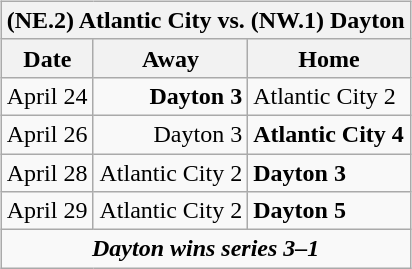<table cellspacing="10">
<tr>
<td valign="top"><br><table class="wikitable">
<tr>
<th bgcolor="#DDDDDD" colspan="4">(NE.2) Atlantic City vs. (NW.1) Dayton</th>
</tr>
<tr>
<th>Date</th>
<th>Away</th>
<th>Home</th>
</tr>
<tr>
<td>April 24</td>
<td align="right"><strong>Dayton 3</strong></td>
<td>Atlantic City 2</td>
</tr>
<tr>
<td>April 26</td>
<td align="right">Dayton 3</td>
<td><strong>Atlantic City 4</strong></td>
</tr>
<tr>
<td>April 28</td>
<td align="right">Atlantic City 2</td>
<td><strong>Dayton 3</strong></td>
</tr>
<tr>
<td>April 29</td>
<td align="right">Atlantic City 2</td>
<td><strong>Dayton 5</strong></td>
</tr>
<tr align="center">
<td colspan="4"><strong><em>Dayton wins series 3–1</em></strong></td>
</tr>
</table>
</td>
</tr>
</table>
